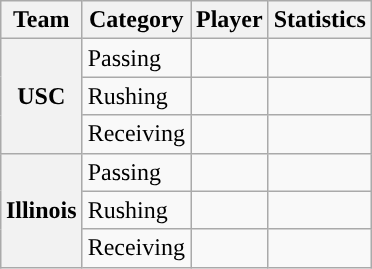<table class="wikitable" style="float:right">
<tr>
<th>Team</th>
<th>Category</th>
<th>Player</th>
<th>Statistics</th>
</tr>
<tr>
<th rowspan=3>USC</th>
<td>Passing</td>
<td></td>
<td></td>
</tr>
<tr>
<td>Rushing</td>
<td></td>
<td></td>
</tr>
<tr>
<td>Receiving</td>
<td></td>
<td></td>
</tr>
<tr>
<th rowspan=3>Illinois</th>
<td>Passing</td>
<td></td>
<td></td>
</tr>
<tr>
<td>Rushing</td>
<td></td>
<td></td>
</tr>
<tr>
<td>Receiving</td>
<td></td>
<td></td>
</tr>
</table>
